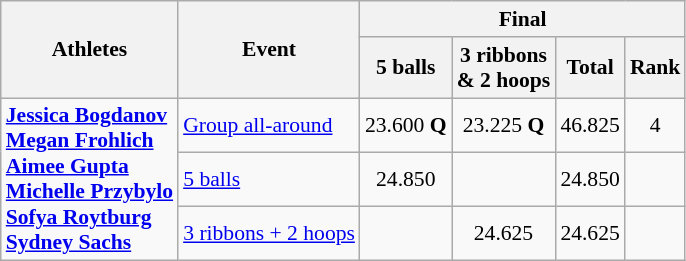<table class="wikitable" style="font-size:90%">
<tr>
<th rowspan=2>Athletes</th>
<th rowspan=2>Event</th>
<th colspan=4>Final</th>
</tr>
<tr>
<th>5 balls</th>
<th>3 ribbons<br>& 2 hoops</th>
<th>Total</th>
<th>Rank</th>
</tr>
<tr align=center>
<td align=left rowspan=3><strong><a href='#'>Jessica Bogdanov</a><br><a href='#'>Megan Frohlich</a><br><a href='#'>Aimee Gupta</a><br><a href='#'>Michelle Przybylo</a><br><a href='#'>Sofya Roytburg</a><br><a href='#'>Sydney Sachs</a></strong></td>
<td align=left><a href='#'>Group all-around</a></td>
<td>23.600 <strong>Q</strong></td>
<td>23.225 <strong>Q</strong></td>
<td>46.825</td>
<td>4</td>
</tr>
<tr align=center>
<td align=left><a href='#'>5 balls</a></td>
<td>24.850</td>
<td></td>
<td>24.850</td>
<td></td>
</tr>
<tr align=center>
<td align=left><a href='#'>3 ribbons + 2 hoops</a></td>
<td></td>
<td>24.625</td>
<td>24.625</td>
<td></td>
</tr>
</table>
